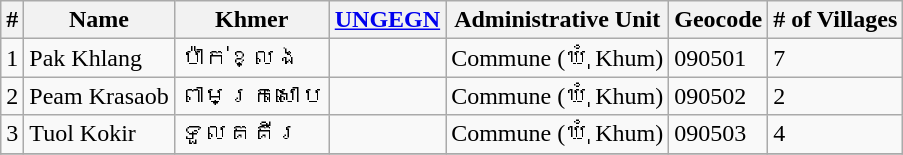<table class="wikitable sortable">
<tr>
<th>#</th>
<th>Name</th>
<th>Khmer</th>
<th><a href='#'>UNGEGN</a></th>
<th>Administrative Unit</th>
<th>Geocode</th>
<th># of Villages</th>
</tr>
<tr>
<td>1</td>
<td>Pak Khlang</td>
<td>ប៉ាក់ខ្លង</td>
<td></td>
<td>Commune (ឃុំ Khum)</td>
<td>090501</td>
<td>7</td>
</tr>
<tr>
<td>2</td>
<td>Peam Krasaob</td>
<td>ពាមក្រសោប</td>
<td></td>
<td>Commune (ឃុំ Khum)</td>
<td>090502</td>
<td>2</td>
</tr>
<tr>
<td>3</td>
<td>Tuol Kokir</td>
<td>ទួលគគីរ</td>
<td></td>
<td>Commune (ឃុំ Khum)</td>
<td>090503</td>
<td>4</td>
</tr>
<tr>
</tr>
</table>
